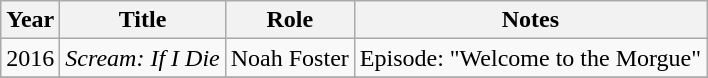<table class="wikitable sortable">
<tr>
<th>Year</th>
<th>Title</th>
<th>Role</th>
<th class="unsortable">Notes</th>
</tr>
<tr>
<td>2016</td>
<td><em>Scream: If I Die</em></td>
<td>Noah Foster</td>
<td>Episode: "Welcome to the Morgue"</td>
</tr>
<tr>
</tr>
</table>
